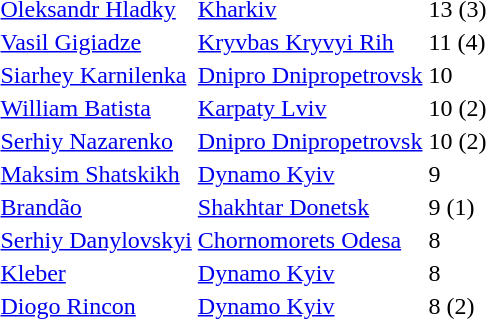<table>
<tr>
<td align="left"> <a href='#'>Oleksandr Hladky</a></td>
<td align="left"><a href='#'>Kharkiv</a></td>
<td>13 (3)</td>
</tr>
<tr>
<td align="left"> <a href='#'>Vasil Gigiadze</a></td>
<td align="left"><a href='#'>Kryvbas Kryvyi Rih</a></td>
<td>11 (4)</td>
</tr>
<tr>
<td align="left"> <a href='#'>Siarhey Karnilenka</a></td>
<td align="left"><a href='#'>Dnipro Dnipropetrovsk</a></td>
<td>10</td>
</tr>
<tr>
<td align="left"> <a href='#'>William Batista</a></td>
<td align="left"><a href='#'>Karpaty Lviv</a></td>
<td>10 (2)</td>
</tr>
<tr>
<td align="left"> <a href='#'>Serhiy Nazarenko</a></td>
<td align="left"><a href='#'>Dnipro Dnipropetrovsk</a></td>
<td>10 (2)</td>
</tr>
<tr>
<td align="left"> <a href='#'>Maksim Shatskikh</a></td>
<td align="left"><a href='#'>Dynamo Kyiv</a></td>
<td>9</td>
</tr>
<tr>
<td align="left"> <a href='#'>Brandão</a></td>
<td align="left"><a href='#'>Shakhtar Donetsk</a></td>
<td>9 (1)</td>
</tr>
<tr>
<td align="left"> <a href='#'>Serhiy Danylovskyi</a></td>
<td align="left"><a href='#'>Chornomorets Odesa</a></td>
<td>8</td>
</tr>
<tr>
<td align="left"> <a href='#'>Kleber</a></td>
<td align="left"><a href='#'>Dynamo Kyiv</a></td>
<td>8</td>
</tr>
<tr>
<td align="left"> <a href='#'>Diogo Rincon</a></td>
<td align="left"><a href='#'>Dynamo Kyiv</a></td>
<td>8 (2)</td>
</tr>
</table>
